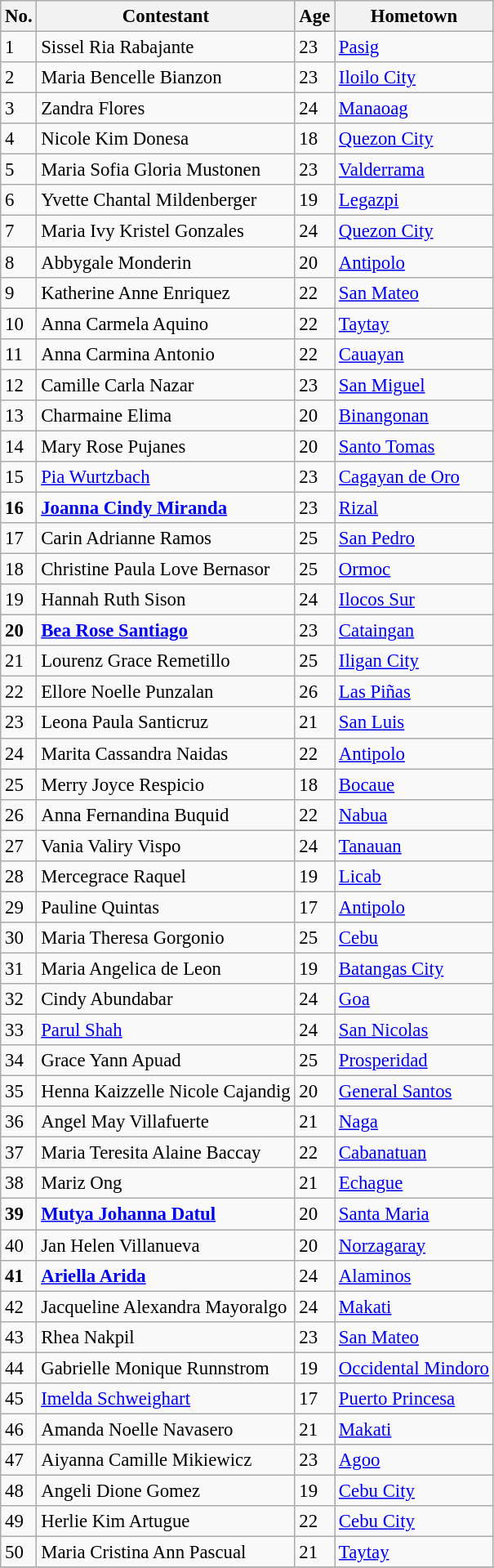<table class="wikitable sortable" style="font-size: 95%;">
<tr>
<th>No.</th>
<th>Contestant</th>
<th>Age</th>
<th>Hometown</th>
</tr>
<tr>
<td>1</td>
<td>Sissel Ria Rabajante</td>
<td>23</td>
<td><a href='#'>Pasig</a></td>
</tr>
<tr>
<td>2</td>
<td>Maria Bencelle Bianzon</td>
<td>23</td>
<td><a href='#'>Iloilo City</a></td>
</tr>
<tr>
<td>3</td>
<td>Zandra Flores</td>
<td>24</td>
<td><a href='#'>Manaoag</a></td>
</tr>
<tr>
<td>4</td>
<td>Nicole Kim Donesa</td>
<td>18</td>
<td><a href='#'>Quezon City</a></td>
</tr>
<tr>
<td>5</td>
<td>Maria Sofia Gloria Mustonen</td>
<td>23</td>
<td><a href='#'>Valderrama</a></td>
</tr>
<tr>
<td>6</td>
<td>Yvette Chantal Mildenberger</td>
<td>19</td>
<td><a href='#'>Legazpi</a></td>
</tr>
<tr>
<td>7</td>
<td>Maria Ivy Kristel Gonzales</td>
<td>24</td>
<td><a href='#'>Quezon City</a></td>
</tr>
<tr>
<td>8</td>
<td>Abbygale Monderin</td>
<td>20</td>
<td><a href='#'>Antipolo</a></td>
</tr>
<tr>
<td>9</td>
<td>Katherine Anne Enriquez</td>
<td>22</td>
<td><a href='#'>San Mateo</a></td>
</tr>
<tr>
<td>10</td>
<td>Anna Carmela Aquino</td>
<td>22</td>
<td><a href='#'>Taytay</a></td>
</tr>
<tr>
<td>11</td>
<td>Anna Carmina Antonio</td>
<td>22</td>
<td><a href='#'>Cauayan</a></td>
</tr>
<tr>
<td>12</td>
<td>Camille Carla Nazar</td>
<td>23</td>
<td><a href='#'>San Miguel</a></td>
</tr>
<tr>
<td>13</td>
<td>Charmaine Elima</td>
<td>20</td>
<td><a href='#'>Binangonan</a></td>
</tr>
<tr>
<td>14</td>
<td>Mary Rose Pujanes</td>
<td>20</td>
<td><a href='#'>Santo Tomas</a></td>
</tr>
<tr>
<td>15</td>
<td><a href='#'>Pia Wurtzbach</a></td>
<td>23</td>
<td><a href='#'>Cagayan de Oro</a></td>
</tr>
<tr>
<td><strong>16</strong></td>
<td><strong><a href='#'>Joanna Cindy Miranda</a></strong></td>
<td>23</td>
<td><a href='#'>Rizal</a></td>
</tr>
<tr>
<td>17</td>
<td>Carin Adrianne Ramos</td>
<td>25</td>
<td><a href='#'>San Pedro</a></td>
</tr>
<tr>
<td>18</td>
<td>Christine Paula Love Bernasor</td>
<td>25</td>
<td><a href='#'>Ormoc</a></td>
</tr>
<tr>
<td>19</td>
<td>Hannah Ruth Sison</td>
<td>24</td>
<td><a href='#'>Ilocos Sur</a></td>
</tr>
<tr>
<td><strong>20</strong></td>
<td><strong><a href='#'>Bea Rose Santiago</a></strong> </td>
<td>23</td>
<td><a href='#'>Cataingan</a></td>
</tr>
<tr>
<td>21</td>
<td>Lourenz Grace Remetillo</td>
<td>25</td>
<td><a href='#'>Iligan City</a></td>
</tr>
<tr>
<td>22</td>
<td>Ellore Noelle Punzalan</td>
<td>26</td>
<td><a href='#'>Las Piñas</a></td>
</tr>
<tr>
<td>23</td>
<td>Leona Paula Santicruz</td>
<td>21</td>
<td><a href='#'>San Luis</a></td>
</tr>
<tr>
<td>24</td>
<td>Marita Cassandra Naidas</td>
<td>22</td>
<td><a href='#'>Antipolo</a></td>
</tr>
<tr>
<td>25</td>
<td>Merry Joyce Respicio</td>
<td>18</td>
<td><a href='#'>Bocaue</a></td>
</tr>
<tr>
<td>26</td>
<td>Anna Fernandina Buquid</td>
<td>22</td>
<td><a href='#'>Nabua</a></td>
</tr>
<tr>
<td>27</td>
<td>Vania Valiry Vispo</td>
<td>24</td>
<td><a href='#'>Tanauan</a></td>
</tr>
<tr>
<td>28</td>
<td>Mercegrace Raquel</td>
<td>19</td>
<td><a href='#'>Licab</a></td>
</tr>
<tr>
<td>29</td>
<td>Pauline Quintas</td>
<td>17</td>
<td><a href='#'>Antipolo</a></td>
</tr>
<tr>
<td>30</td>
<td>Maria Theresa Gorgonio</td>
<td>25</td>
<td><a href='#'>Cebu</a></td>
</tr>
<tr>
<td>31</td>
<td>Maria Angelica de Leon</td>
<td>19</td>
<td><a href='#'>Batangas City</a></td>
</tr>
<tr>
<td>32</td>
<td>Cindy Abundabar</td>
<td>24</td>
<td><a href='#'>Goa</a></td>
</tr>
<tr>
<td>33</td>
<td><a href='#'>Parul Shah</a></td>
<td>24</td>
<td><a href='#'>San Nicolas</a></td>
</tr>
<tr>
<td>34</td>
<td>Grace Yann Apuad</td>
<td>25</td>
<td><a href='#'>Prosperidad</a></td>
</tr>
<tr>
<td>35</td>
<td>Henna Kaizzelle Nicole Cajandig</td>
<td>20</td>
<td><a href='#'>General Santos</a></td>
</tr>
<tr>
<td>36</td>
<td>Angel May Villafuerte</td>
<td>21</td>
<td><a href='#'>Naga</a></td>
</tr>
<tr>
<td>37</td>
<td>Maria Teresita Alaine Baccay</td>
<td>22</td>
<td><a href='#'>Cabanatuan</a></td>
</tr>
<tr>
<td>38</td>
<td>Mariz Ong</td>
<td>21</td>
<td><a href='#'>Echague</a></td>
</tr>
<tr>
<td><strong>39</strong></td>
<td><strong><a href='#'>Mutya Johanna Datul</a></strong> </td>
<td>20</td>
<td><a href='#'>Santa Maria</a></td>
</tr>
<tr>
<td>40</td>
<td>Jan Helen Villanueva</td>
<td>20</td>
<td><a href='#'>Norzagaray</a></td>
</tr>
<tr>
<td><strong>41</strong></td>
<td><strong><a href='#'>Ariella Arida</a></strong> </td>
<td>24</td>
<td><a href='#'>Alaminos</a></td>
</tr>
<tr>
<td>42</td>
<td>Jacqueline Alexandra Mayoralgo</td>
<td>24</td>
<td><a href='#'>Makati</a></td>
</tr>
<tr>
<td>43</td>
<td>Rhea Nakpil</td>
<td>23</td>
<td><a href='#'>San Mateo</a></td>
</tr>
<tr>
<td>44</td>
<td>Gabrielle Monique Runnstrom</td>
<td>19</td>
<td><a href='#'>Occidental Mindoro</a></td>
</tr>
<tr>
<td>45</td>
<td><a href='#'>Imelda Schweighart</a></td>
<td>17</td>
<td><a href='#'>Puerto Princesa</a></td>
</tr>
<tr>
<td>46</td>
<td>Amanda Noelle Navasero</td>
<td>21</td>
<td><a href='#'>Makati</a></td>
</tr>
<tr>
<td>47</td>
<td>Aiyanna Camille Mikiewicz</td>
<td>23</td>
<td><a href='#'>Agoo</a></td>
</tr>
<tr>
<td>48</td>
<td>Angeli Dione Gomez</td>
<td>19</td>
<td><a href='#'>Cebu City</a></td>
</tr>
<tr>
<td>49</td>
<td>Herlie Kim Artugue</td>
<td>22</td>
<td><a href='#'>Cebu City</a></td>
</tr>
<tr>
<td>50</td>
<td>Maria Cristina Ann Pascual</td>
<td>21</td>
<td><a href='#'>Taytay</a></td>
</tr>
<tr>
</tr>
</table>
